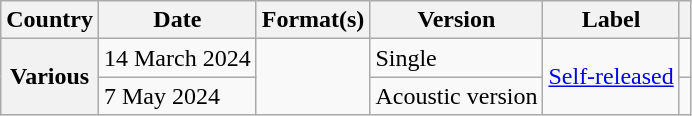<table class="wikitable plainrowheaders">
<tr>
<th scope="col">Country</th>
<th scope="col">Date</th>
<th scope="col">Format(s)</th>
<th scope="col">Version</th>
<th scope="col">Label</th>
<th scope="col"></th>
</tr>
<tr>
<th scope="row" rowspan="2">Various</th>
<td>14 March 2024</td>
<td rowspan="2"></td>
<td>Single</td>
<td rowspan="2"><a href='#'>Self-released</a></td>
<td></td>
</tr>
<tr>
<td>7 May 2024</td>
<td>Acoustic version</td>
<td></td>
</tr>
</table>
